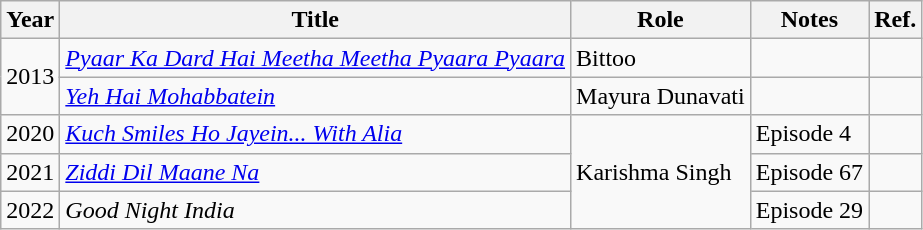<table class="wikitable sortable">
<tr>
<th>Year</th>
<th>Title</th>
<th>Role</th>
<th class="unsortable">Notes</th>
<th class="unsortable">Ref.</th>
</tr>
<tr>
<td rowspan="2">2013</td>
<td><em><a href='#'>Pyaar Ka Dard Hai Meetha Meetha Pyaara Pyaara</a></em></td>
<td>Bittoo</td>
<td></td>
<td></td>
</tr>
<tr>
<td><em><a href='#'>Yeh Hai Mohabbatein</a></em></td>
<td>Mayura Dunavati</td>
<td></td>
<td></td>
</tr>
<tr>
<td>2020</td>
<td><em><a href='#'>Kuch Smiles Ho Jayein... With Alia</a></em></td>
<td rowspan="3">Karishma Singh</td>
<td>Episode 4</td>
<td></td>
</tr>
<tr>
<td>2021</td>
<td><em><a href='#'>Ziddi Dil Maane Na</a></em></td>
<td>Episode 67</td>
<td></td>
</tr>
<tr>
<td>2022</td>
<td><em>Good Night India</em></td>
<td>Episode 29</td>
<td></td>
</tr>
</table>
